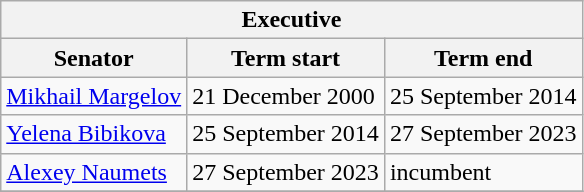<table class="wikitable sortable">
<tr>
<th colspan=3>Executive</th>
</tr>
<tr>
<th>Senator</th>
<th>Term start</th>
<th>Term end</th>
</tr>
<tr>
<td><a href='#'>Mikhail Margelov</a></td>
<td>21 December 2000</td>
<td>25 September 2014</td>
</tr>
<tr>
<td><a href='#'>Yelena Bibikova</a></td>
<td>25 September 2014</td>
<td>27 September 2023</td>
</tr>
<tr>
<td><a href='#'>Alexey Naumets</a></td>
<td>27 September 2023</td>
<td>incumbent</td>
</tr>
<tr>
</tr>
</table>
